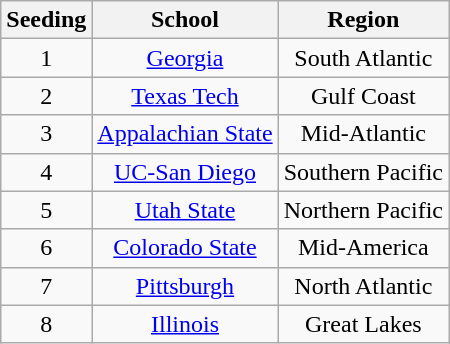<table class="wikitable">
<tr align="center">
<th>Seeding</th>
<th>School</th>
<th>Region</th>
</tr>
<tr align="center">
<td>1</td>
<td><a href='#'>Georgia</a></td>
<td>South Atlantic</td>
</tr>
<tr align="center">
<td>2</td>
<td><a href='#'>Texas Tech</a></td>
<td>Gulf Coast</td>
</tr>
<tr align="center">
<td>3</td>
<td><a href='#'>Appalachian State</a></td>
<td>Mid-Atlantic</td>
</tr>
<tr align="center">
<td>4</td>
<td><a href='#'>UC-San Diego</a></td>
<td>Southern Pacific</td>
</tr>
<tr align="center">
<td>5</td>
<td><a href='#'>Utah State</a></td>
<td>Northern Pacific</td>
</tr>
<tr align="center">
<td>6</td>
<td><a href='#'>Colorado State</a></td>
<td>Mid-America</td>
</tr>
<tr align="center">
<td>7</td>
<td><a href='#'>Pittsburgh</a></td>
<td>North Atlantic</td>
</tr>
<tr align="center">
<td>8</td>
<td><a href='#'>Illinois</a></td>
<td>Great Lakes</td>
</tr>
</table>
